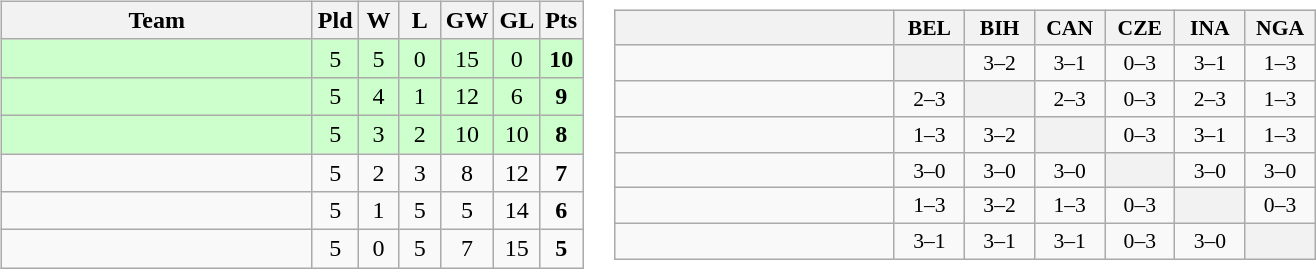<table>
<tr>
<td><br><table class="wikitable" style="text-align:center">
<tr>
<th width=200>Team</th>
<th width=20>Pld</th>
<th width=20>W</th>
<th width=20>L</th>
<th width=20>GW</th>
<th width=20>GL</th>
<th width=20>Pts</th>
</tr>
<tr bgcolor=ccffcc>
<td style="text-align:left;"></td>
<td>5</td>
<td>5</td>
<td>0</td>
<td>15</td>
<td>0</td>
<td><strong>10</strong></td>
</tr>
<tr bgcolor=ccffcc>
<td style="text-align:left;"></td>
<td>5</td>
<td>4</td>
<td>1</td>
<td>12</td>
<td>6</td>
<td><strong>9</strong></td>
</tr>
<tr bgcolor=ccffcc>
<td style="text-align:left;"></td>
<td>5</td>
<td>3</td>
<td>2</td>
<td>10</td>
<td>10</td>
<td><strong>8</strong></td>
</tr>
<tr>
<td style="text-align:left;"></td>
<td>5</td>
<td>2</td>
<td>3</td>
<td>8</td>
<td>12</td>
<td><strong>7</strong></td>
</tr>
<tr>
<td style="text-align:left;"></td>
<td>5</td>
<td>1</td>
<td>5</td>
<td>5</td>
<td>14</td>
<td><strong>6</strong></td>
</tr>
<tr>
<td style="text-align:left;"></td>
<td>5</td>
<td>0</td>
<td>5</td>
<td>7</td>
<td>15</td>
<td><strong>5</strong></td>
</tr>
</table>
</td>
<td><br><table class="wikitable" style="text-align:center; font-size:90%">
<tr>
<th width="180"> </th>
<th width="40">BEL</th>
<th width="40">BIH</th>
<th width="40">CAN</th>
<th width="40">CZE</th>
<th width="40">INA</th>
<th width="40">NGA</th>
</tr>
<tr>
<td style="text-align:left;"></td>
<th></th>
<td>3–2</td>
<td>3–1</td>
<td>0–3</td>
<td>3–1</td>
<td>1–3</td>
</tr>
<tr>
<td style="text-align:left;"></td>
<td>2–3</td>
<th></th>
<td>2–3</td>
<td>0–3</td>
<td>2–3</td>
<td>1–3</td>
</tr>
<tr>
<td style="text-align:left;"></td>
<td>1–3</td>
<td>3–2</td>
<th></th>
<td>0–3</td>
<td>3–1</td>
<td>1–3</td>
</tr>
<tr>
<td style="text-align:left;"></td>
<td>3–0</td>
<td>3–0</td>
<td>3–0</td>
<th></th>
<td>3–0</td>
<td>3–0</td>
</tr>
<tr>
<td style="text-align:left;"></td>
<td>1–3</td>
<td>3–2</td>
<td>1–3</td>
<td>0–3</td>
<th></th>
<td>0–3</td>
</tr>
<tr>
<td style="text-align:left;"></td>
<td>3–1</td>
<td>3–1</td>
<td>3–1</td>
<td>0–3</td>
<td>3–0</td>
<th></th>
</tr>
</table>
</td>
</tr>
</table>
